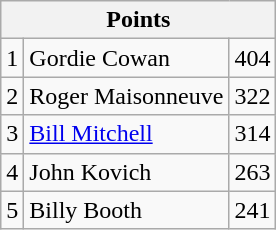<table class="wikitable">
<tr>
<th colspan=4>Points</th>
</tr>
<tr>
<td>1</td>
<td>Gordie Cowan</td>
<td>404</td>
</tr>
<tr>
<td>2</td>
<td>Roger Maisonneuve</td>
<td>322</td>
</tr>
<tr>
<td>3</td>
<td><a href='#'>Bill Mitchell</a></td>
<td>314</td>
</tr>
<tr>
<td>4</td>
<td>John Kovich</td>
<td>263</td>
</tr>
<tr>
<td>5</td>
<td>Billy Booth</td>
<td>241</td>
</tr>
</table>
